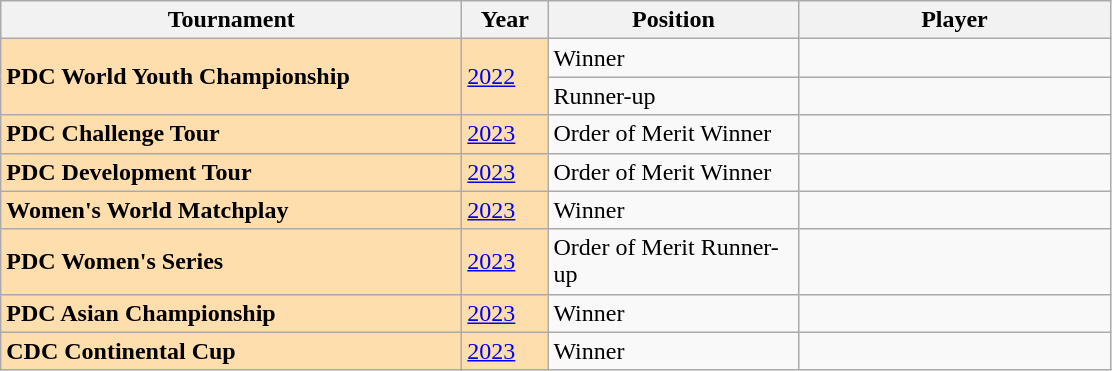<table class="wikitable">
<tr>
<th width=300>Tournament</th>
<th width=50>Year</th>
<th width=160>Position</th>
<th width=200>Player</th>
</tr>
<tr>
<td rowspan="2" style="background:#ffdead;"><strong>PDC World Youth Championship</strong></td>
<td rowspan="2" style="background:#ffdead;"><a href='#'>2022</a></td>
<td>Winner</td>
<td></td>
</tr>
<tr>
<td>Runner-up</td>
<td></td>
</tr>
<tr>
<td style="background:#ffdead;"><strong>PDC Challenge Tour</strong></td>
<td style="background:#ffdead;"><a href='#'>2023</a></td>
<td>Order of Merit Winner</td>
<td></td>
</tr>
<tr>
<td style="background:#ffdead;"><strong>PDC Development Tour</strong></td>
<td style="background:#ffdead;"><a href='#'>2023</a></td>
<td>Order of Merit Winner</td>
<td></td>
</tr>
<tr>
<td style="background:#ffdead;"><strong>Women's World Matchplay</strong></td>
<td style="background:#ffdead;"><a href='#'>2023</a></td>
<td>Winner</td>
<td></td>
</tr>
<tr>
<td style="background:#ffdead;"><strong>PDC Women's Series</strong></td>
<td style="background:#ffdead;"><a href='#'>2023</a></td>
<td>Order of Merit Runner-up</td>
<td></td>
</tr>
<tr>
<td style="background:#ffdead;"><strong>PDC Asian Championship</strong></td>
<td style="background:#ffdead;"><a href='#'>2023</a></td>
<td>Winner</td>
<td></td>
</tr>
<tr>
<td style="background:#ffdead;"><strong>CDC Continental Cup</strong></td>
<td style="background:#ffdead;"><a href='#'>2023</a></td>
<td>Winner</td>
<td></td>
</tr>
</table>
